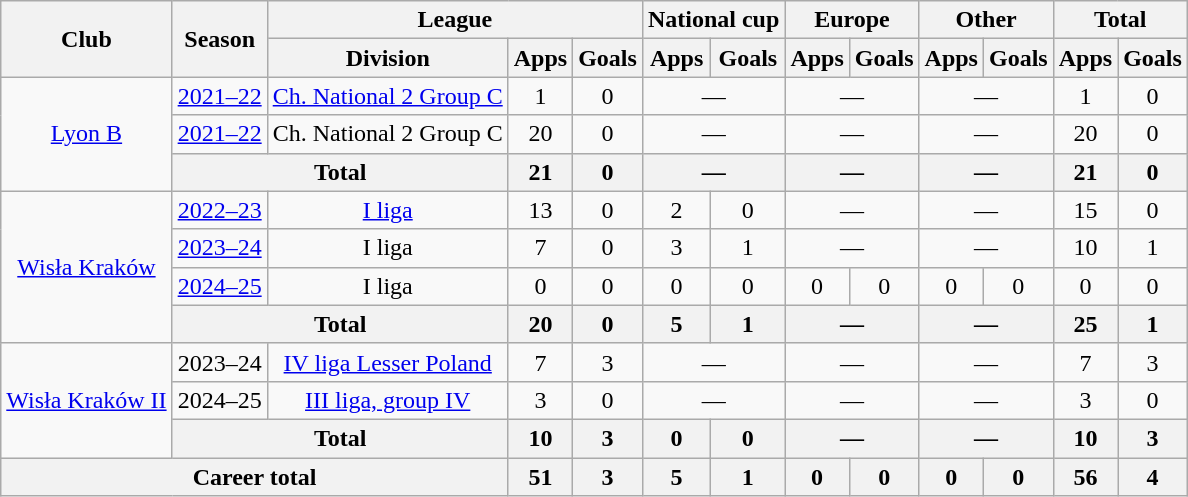<table class="wikitable" style="text-align: center;">
<tr>
<th rowspan="2">Club</th>
<th rowspan="2">Season</th>
<th colspan="3">League</th>
<th colspan="2">National cup</th>
<th colspan="2">Europe</th>
<th colspan="2">Other</th>
<th colspan="2">Total</th>
</tr>
<tr>
<th>Division</th>
<th>Apps</th>
<th>Goals</th>
<th>Apps</th>
<th>Goals</th>
<th>Apps</th>
<th>Goals</th>
<th>Apps</th>
<th>Goals</th>
<th>Apps</th>
<th>Goals</th>
</tr>
<tr>
<td rowspan=3><a href='#'>Lyon B</a></td>
<td><a href='#'>2021–22</a></td>
<td><a href='#'>Ch. National 2 Group C</a></td>
<td>1</td>
<td>0</td>
<td colspan="2">—</td>
<td colspan="2">—</td>
<td colspan="2">—</td>
<td>1</td>
<td>0</td>
</tr>
<tr>
<td><a href='#'>2021–22</a></td>
<td>Ch. National 2 Group C</td>
<td>20</td>
<td>0</td>
<td colspan="2">—</td>
<td colspan="2">—</td>
<td colspan="2">—</td>
<td>20</td>
<td>0</td>
</tr>
<tr>
<th colspan="2">Total</th>
<th>21</th>
<th>0</th>
<th colspan="2">—</th>
<th colspan="2">—</th>
<th colspan="2">—</th>
<th>21</th>
<th>0</th>
</tr>
<tr>
<td rowspan=4><a href='#'>Wisła Kraków</a></td>
<td><a href='#'>2022–23</a></td>
<td><a href='#'>I liga</a></td>
<td>13</td>
<td>0</td>
<td>2</td>
<td>0</td>
<td colspan="2">—</td>
<td colspan="2">—</td>
<td>15</td>
<td>0</td>
</tr>
<tr>
<td><a href='#'>2023–24</a></td>
<td>I liga</td>
<td>7</td>
<td>0</td>
<td>3</td>
<td>1</td>
<td colspan="2">—</td>
<td colspan="2">—</td>
<td>10</td>
<td>1</td>
</tr>
<tr>
<td><a href='#'>2024–25</a></td>
<td>I liga</td>
<td>0</td>
<td>0</td>
<td>0</td>
<td>0</td>
<td>0</td>
<td>0</td>
<td>0</td>
<td>0</td>
<td>0</td>
<td>0</td>
</tr>
<tr>
<th colspan="2">Total</th>
<th>20</th>
<th>0</th>
<th>5</th>
<th>1</th>
<th colspan="2">—</th>
<th colspan="2">—</th>
<th>25</th>
<th>1</th>
</tr>
<tr>
<td rowspan=3><a href='#'>Wisła Kraków II</a></td>
<td>2023–24</td>
<td><a href='#'>IV liga Lesser Poland</a></td>
<td>7</td>
<td>3</td>
<td colspan="2">—</td>
<td colspan="2">—</td>
<td colspan="2">—</td>
<td>7</td>
<td>3</td>
</tr>
<tr>
<td>2024–25</td>
<td><a href='#'>III liga, group IV</a></td>
<td>3</td>
<td>0</td>
<td colspan="2">—</td>
<td colspan="2">—</td>
<td colspan="2">—</td>
<td>3</td>
<td>0</td>
</tr>
<tr>
<th colspan="2">Total</th>
<th>10</th>
<th>3</th>
<th>0</th>
<th>0</th>
<th colspan="2">—</th>
<th colspan="2">—</th>
<th>10</th>
<th>3</th>
</tr>
<tr>
<th colspan="3">Career total</th>
<th>51</th>
<th>3</th>
<th>5</th>
<th>1</th>
<th>0</th>
<th>0</th>
<th>0</th>
<th>0</th>
<th>56</th>
<th>4</th>
</tr>
</table>
